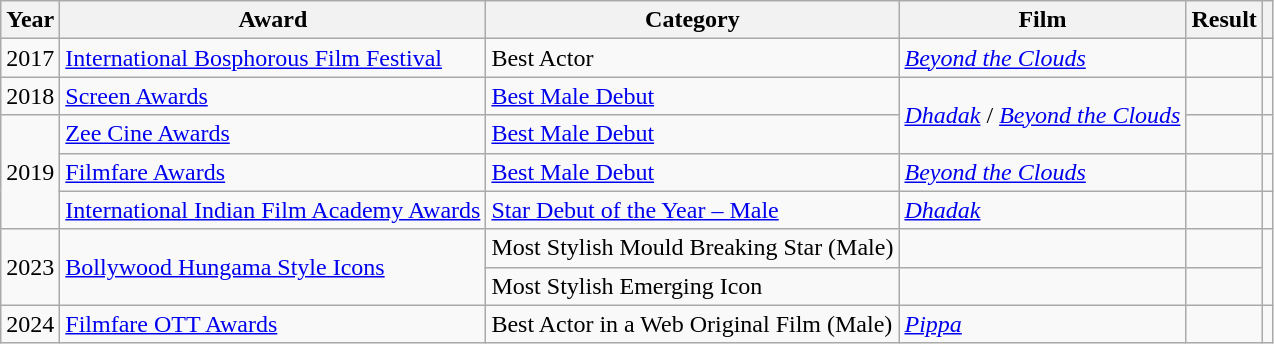<table class="wikitable">
<tr>
<th>Year</th>
<th>Award</th>
<th>Category</th>
<th>Film</th>
<th>Result</th>
<th></th>
</tr>
<tr>
<td>2017</td>
<td><a href='#'>International Bosphorous Film Festival</a></td>
<td>Best Actor</td>
<td><em><a href='#'>Beyond the Clouds</a></em></td>
<td></td>
<td></td>
</tr>
<tr>
<td>2018</td>
<td><a href='#'>Screen Awards</a></td>
<td><a href='#'>Best Male Debut</a></td>
<td rowspan="2"><em><a href='#'>Dhadak</a></em> / <em><a href='#'>Beyond the Clouds</a></em></td>
<td></td>
<td></td>
</tr>
<tr>
<td rowspan="3">2019</td>
<td><a href='#'>Zee Cine Awards</a></td>
<td><a href='#'>Best Male Debut</a></td>
<td></td>
<td></td>
</tr>
<tr>
<td><a href='#'>Filmfare Awards</a></td>
<td><a href='#'>Best Male Debut</a></td>
<td><em><a href='#'>Beyond the Clouds</a></em></td>
<td></td>
<td></td>
</tr>
<tr>
<td><a href='#'>International Indian Film Academy Awards</a></td>
<td><a href='#'>Star Debut of the Year – Male</a></td>
<td><em><a href='#'>Dhadak</a></em></td>
<td></td>
<td></td>
</tr>
<tr>
<td rowspan="2">2023</td>
<td rowspan="2"><a href='#'>Bollywood Hungama Style Icons</a></td>
<td>Most Stylish Mould Breaking Star (Male)</td>
<td></td>
<td></td>
<td rowspan="2"></td>
</tr>
<tr>
<td>Most Stylish Emerging Icon</td>
<td></td>
<td></td>
</tr>
<tr>
<td>2024</td>
<td><a href='#'>Filmfare OTT Awards</a></td>
<td>Best Actor in a Web Original Film (Male)</td>
<td><em><a href='#'>Pippa</a></em></td>
<td></td>
<td></td>
</tr>
</table>
